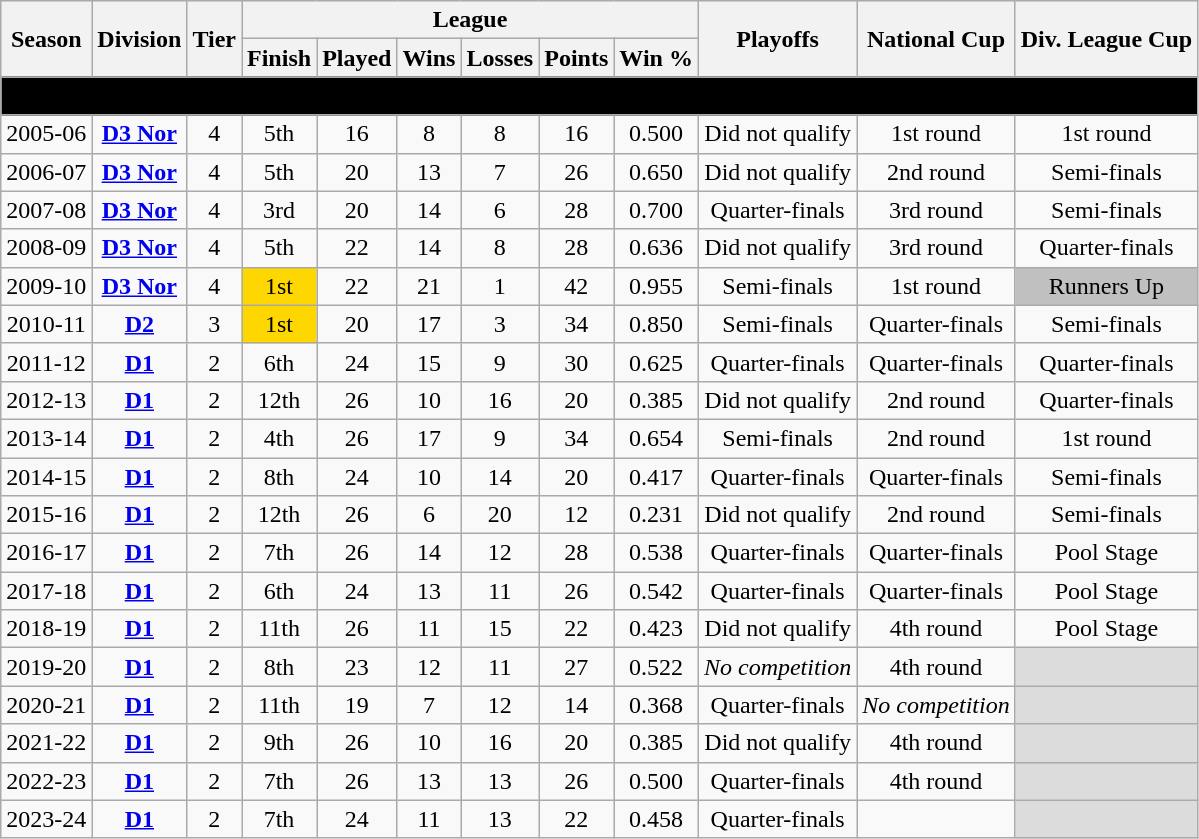<table class="wikitable">
<tr style="background:#efefef;">
<th rowspan="2">Season</th>
<th rowspan="2">Division</th>
<th rowspan="2">Tier</th>
<th colspan="6">League</th>
<th rowspan="2">Playoffs</th>
<th rowspan="2">National Cup</th>
<th rowspan="2">Div. League Cup</th>
</tr>
<tr>
<th>Finish</th>
<th>Played</th>
<th>Wins</th>
<th>Losses</th>
<th>Points</th>
<th>Win %</th>
</tr>
<tr>
<td colspan="13"  style="text-align:center; background:#000;"><span><strong>Bradford Dragons</strong></span></td>
</tr>
<tr>
<td style="text-align:center;">2005-06</td>
<td style="text-align:center;"><strong><a href='#'>D3 Nor</a></strong></td>
<td style="text-align:center;">4</td>
<td style="text-align:center;">5th</td>
<td style="text-align:center;">16</td>
<td style="text-align:center;">8</td>
<td style="text-align:center;">8</td>
<td style="text-align:center;">16</td>
<td style="text-align:center;">0.500</td>
<td style="text-align:center;">Did not qualify</td>
<td style="text-align:center;">1st round</td>
<td style="text-align:center;">1st round</td>
</tr>
<tr>
<td style="text-align:center;">2006-07</td>
<td style="text-align:center;"><strong><a href='#'>D3 Nor</a></strong></td>
<td style="text-align:center;">4</td>
<td style="text-align:center;">5th</td>
<td style="text-align:center;">20</td>
<td style="text-align:center;">13</td>
<td style="text-align:center;">7</td>
<td style="text-align:center;">26</td>
<td style="text-align:center;">0.650</td>
<td style="text-align:center;">Did not qualify</td>
<td style="text-align:center;">2nd round</td>
<td style="text-align:center;">Semi-finals</td>
</tr>
<tr>
<td style="text-align:center;">2007-08</td>
<td style="text-align:center;"><strong><a href='#'>D3 Nor</a></strong></td>
<td style="text-align:center;">4</td>
<td style="text-align:center;">3rd</td>
<td style="text-align:center;">20</td>
<td style="text-align:center;">14</td>
<td style="text-align:center;">6</td>
<td style="text-align:center;">28</td>
<td style="text-align:center;">0.700</td>
<td style="text-align:center;">Quarter-finals</td>
<td style="text-align:center;">3rd round</td>
<td style="text-align:center;">Semi-finals</td>
</tr>
<tr>
<td style="text-align:center;">2008-09</td>
<td style="text-align:center;"><strong><a href='#'>D3 Nor</a></strong></td>
<td style="text-align:center;">4</td>
<td style="text-align:center;">5th</td>
<td style="text-align:center;">22</td>
<td style="text-align:center;">14</td>
<td style="text-align:center;">8</td>
<td style="text-align:center;">28</td>
<td style="text-align:center;">0.636</td>
<td style="text-align:center;">Did not qualify</td>
<td style="text-align:center;">3rd round</td>
<td style="text-align:center;">Quarter-finals</td>
</tr>
<tr>
<td style="text-align:center;">2009-10</td>
<td style="text-align:center;"><strong><a href='#'>D3 Nor</a></strong></td>
<td style="text-align:center;">4</td>
<td style="text-align:center;"bgcolor=gold>1st</td>
<td style="text-align:center;">22</td>
<td style="text-align:center;">21</td>
<td style="text-align:center;">1</td>
<td style="text-align:center;">42</td>
<td style="text-align:center;">0.955</td>
<td style="text-align:center;">Semi-finals</td>
<td style="text-align:center;">1st round</td>
<td style="text-align:center;"bgcolor=silver>Runners Up</td>
</tr>
<tr>
<td style="text-align:center;">2010-11</td>
<td style="text-align:center;"><strong><a href='#'>D2</a></strong></td>
<td style="text-align:center;">3</td>
<td style="text-align:center;"bgcolor=gold>1st</td>
<td style="text-align:center;">20</td>
<td style="text-align:center;">17</td>
<td style="text-align:center;">3</td>
<td style="text-align:center;">34</td>
<td style="text-align:center;">0.850</td>
<td style="text-align:center;">Semi-finals</td>
<td style="text-align:center;">Quarter-finals</td>
<td style="text-align:center;">Semi-finals</td>
</tr>
<tr>
<td style="text-align:center;">2011-12</td>
<td style="text-align:center;"><strong><a href='#'>D1</a></strong></td>
<td style="text-align:center;">2</td>
<td style="text-align:center;">6th</td>
<td style="text-align:center;">24</td>
<td style="text-align:center;">15</td>
<td style="text-align:center;">9</td>
<td style="text-align:center;">30</td>
<td style="text-align:center;">0.625</td>
<td style="text-align:center;">Quarter-finals</td>
<td style="text-align:center;">Quarter-finals</td>
<td style="text-align:center;">Quarter-finals</td>
</tr>
<tr>
<td style="text-align:center;">2012-13</td>
<td style="text-align:center;"><strong><a href='#'>D1</a></strong></td>
<td style="text-align:center;">2</td>
<td style="text-align:center;">12th</td>
<td style="text-align:center;">26</td>
<td style="text-align:center;">10</td>
<td style="text-align:center;">16</td>
<td style="text-align:center;">20</td>
<td style="text-align:center;">0.385</td>
<td style="text-align:center;">Did not qualify</td>
<td style="text-align:center;">2nd round</td>
<td style="text-align:center;">Quarter-finals</td>
</tr>
<tr>
<td style="text-align:center;">2013-14</td>
<td style="text-align:center;"><strong><a href='#'>D1</a></strong></td>
<td style="text-align:center;">2</td>
<td style="text-align:center;">4th</td>
<td style="text-align:center;">26</td>
<td style="text-align:center;">17</td>
<td style="text-align:center;">9</td>
<td style="text-align:center;">34</td>
<td style="text-align:center;">0.654</td>
<td style="text-align:center;">Semi-finals</td>
<td style="text-align:center;">2nd round</td>
<td style="text-align:center;">1st round</td>
</tr>
<tr>
<td style="text-align:center;">2014-15</td>
<td style="text-align:center;"><strong><a href='#'>D1</a></strong></td>
<td style="text-align:center;">2</td>
<td style="text-align:center;">8th</td>
<td style="text-align:center;">24</td>
<td style="text-align:center;">10</td>
<td style="text-align:center;">14</td>
<td style="text-align:center;">20</td>
<td style="text-align:center;">0.417</td>
<td style="text-align:center;">Quarter-finals</td>
<td style="text-align:center;">Quarter-finals</td>
<td style="text-align:center;">Semi-finals</td>
</tr>
<tr>
<td style="text-align:center;">2015-16</td>
<td style="text-align:center;"><strong><a href='#'>D1</a></strong></td>
<td style="text-align:center;">2</td>
<td style="text-align:center;">12th</td>
<td style="text-align:center;">26</td>
<td style="text-align:center;">6</td>
<td style="text-align:center;">20</td>
<td style="text-align:center;">12</td>
<td style="text-align:center;">0.231</td>
<td style="text-align:center;">Did not qualify</td>
<td style="text-align:center;">2nd round</td>
<td style="text-align:center;">Semi-finals</td>
</tr>
<tr>
<td style="text-align:center;">2016-17</td>
<td style="text-align:center;"><strong><a href='#'>D1</a></strong></td>
<td style="text-align:center;">2</td>
<td style="text-align:center;">7th</td>
<td style="text-align:center;">26</td>
<td style="text-align:center;">14</td>
<td style="text-align:center;">12</td>
<td style="text-align:center;">28</td>
<td style="text-align:center;">0.538</td>
<td style="text-align:center;">Quarter-finals</td>
<td style="text-align:center;">Quarter-finals</td>
<td style="text-align:center;">Pool Stage</td>
</tr>
<tr>
<td style="text-align:center;">2017-18</td>
<td style="text-align:center;"><strong><a href='#'>D1</a></strong></td>
<td style="text-align:center;">2</td>
<td style="text-align:center;">6th</td>
<td style="text-align:center;">24</td>
<td style="text-align:center;">13</td>
<td style="text-align:center;">11</td>
<td style="text-align:center;">26</td>
<td style="text-align:center;">0.542</td>
<td style="text-align:center;">Quarter-finals</td>
<td style="text-align:center;">Quarter-finals</td>
<td style="text-align:center;">Pool Stage</td>
</tr>
<tr>
<td style="text-align:center;">2018-19</td>
<td style="text-align:center;"><strong><a href='#'>D1</a></strong></td>
<td style="text-align:center;">2</td>
<td style="text-align:center;">11th</td>
<td style="text-align:center;">26</td>
<td style="text-align:center;">11</td>
<td style="text-align:center;">15</td>
<td style="text-align:center;">22</td>
<td style="text-align:center;">0.423</td>
<td style="text-align:center;">Did not qualify</td>
<td style="text-align:center;">4th round</td>
<td style="text-align:center;">Pool Stage</td>
</tr>
<tr>
<td style="text-align:center;">2019-20</td>
<td style="text-align:center;"><strong><a href='#'>D1</a></strong></td>
<td style="text-align:center;">2</td>
<td style="text-align:center;">8th</td>
<td style="text-align:center;">23</td>
<td style="text-align:center;">12</td>
<td style="text-align:center;">11</td>
<td style="text-align:center;">27</td>
<td style="text-align:center;">0.522</td>
<td style="text-align:center;"><em>No competition</em></td>
<td style="text-align:center;">4th round</td>
<td style="text-align:center;"bgcolor=#DCDCDC></td>
</tr>
<tr>
<td style="text-align:center;">2020-21</td>
<td style="text-align:center;"><strong><a href='#'>D1</a></strong></td>
<td style="text-align:center;">2</td>
<td style="text-align:center;">11th</td>
<td style="text-align:center;">19</td>
<td style="text-align:center;">7</td>
<td style="text-align:center;">12</td>
<td style="text-align:center;">14</td>
<td style="text-align:center;">0.368</td>
<td style="text-align:center;">Quarter-finals</td>
<td style="text-align:center;"><em>No competition</em></td>
<td style="text-align:center;"bgcolor=#DCDCDC></td>
</tr>
<tr>
<td style="text-align:center;">2021-22</td>
<td style="text-align:center;"><strong><a href='#'>D1</a></strong></td>
<td style="text-align:center;">2</td>
<td style="text-align:center;">9th</td>
<td style="text-align:center;">26</td>
<td style="text-align:center;">10</td>
<td style="text-align:center;">16</td>
<td style="text-align:center;">20</td>
<td style="text-align:center;">0.385</td>
<td style="text-align:center;">Did not qualify</td>
<td style="text-align:center;">4th round</td>
<td style="text-align:center;"bgcolor=#DCDCDC></td>
</tr>
<tr>
<td style="text-align:center;">2022-23</td>
<td style="text-align:center;"><strong><a href='#'>D1</a></strong></td>
<td style="text-align:center;">2</td>
<td style="text-align:center;">7th</td>
<td style="text-align:center;">26</td>
<td style="text-align:center;">13</td>
<td style="text-align:center;">13</td>
<td style="text-align:center;">26</td>
<td style="text-align:center;">0.500</td>
<td style="text-align:center;">Quarter-finals</td>
<td style="text-align:center;">4th round</td>
<td style="text-align:center;"bgcolor=#DCDCDC></td>
</tr>
<tr>
<td style="text-align:center;">2023-24</td>
<td style="text-align:center;"><strong><a href='#'>D1</a></strong></td>
<td style="text-align:center;">2</td>
<td style="text-align:center;">7th</td>
<td style="text-align:center;">24</td>
<td style="text-align:center;">11</td>
<td style="text-align:center;">13</td>
<td style="text-align:center;">22</td>
<td style="text-align:center;">0.458</td>
<td style="text-align:center;">Quarter-finals</td>
<td style="text-align:center;"></td>
<td style="text-align:center;"bgcolor=#DCDCDC></td>
</tr>
</table>
